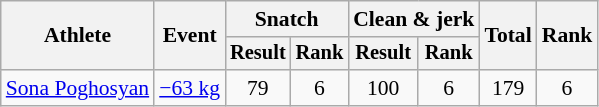<table class="wikitable" style="font-size:90%">
<tr>
<th rowspan="2">Athlete</th>
<th rowspan="2">Event</th>
<th colspan="2">Snatch</th>
<th colspan="2">Clean & jerk</th>
<th rowspan="2">Total</th>
<th rowspan="2">Rank</th>
</tr>
<tr style="font-size:95%">
<th>Result</th>
<th>Rank</th>
<th>Result</th>
<th>Rank</th>
</tr>
<tr align=center>
<td align=left><a href='#'>Sona Poghosyan</a></td>
<td align=left><a href='#'>−63 kg</a></td>
<td>79</td>
<td>6</td>
<td>100</td>
<td>6</td>
<td>179</td>
<td>6</td>
</tr>
</table>
